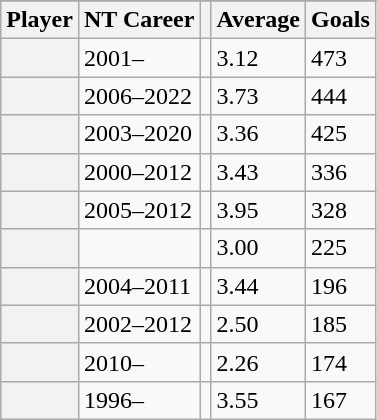<table class="wikitable sortable plainrowheaders static-row-numbers">
<tr>
</tr>
<tr>
<th scope="col">Player</th>
<th scope="col">NT Career</th>
<th scope="col"></th>
<th scope="col">Average</th>
<th scope="col">Goals</th>
</tr>
<tr>
<th scope="row"></th>
<td>2001–</td>
<td></td>
<td>3.12</td>
<td>473</td>
</tr>
<tr>
<th scope="row"></th>
<td>2006–2022</td>
<td></td>
<td>3.73</td>
<td>444</td>
</tr>
<tr>
<th scope="row"></th>
<td>2003–2020</td>
<td></td>
<td>3.36</td>
<td>425</td>
</tr>
<tr>
<th scope="row"></th>
<td>2000–2012</td>
<td></td>
<td>3.43</td>
<td>336</td>
</tr>
<tr>
<th scope="row"></th>
<td>2005–2012</td>
<td></td>
<td>3.95</td>
<td>328</td>
</tr>
<tr>
<th scope="row"></th>
<td></td>
<td></td>
<td>3.00</td>
<td>225</td>
</tr>
<tr>
<th scope="row"></th>
<td>2004–2011</td>
<td></td>
<td>3.44</td>
<td>196</td>
</tr>
<tr>
<th scope="row"></th>
<td>2002–2012</td>
<td></td>
<td>2.50</td>
<td>185</td>
</tr>
<tr>
<th scope="row"></th>
<td>2010–</td>
<td></td>
<td>2.26</td>
<td>174</td>
</tr>
<tr>
<th scope="row"></th>
<td>1996–</td>
<td></td>
<td>3.55</td>
<td>167</td>
</tr>
</table>
